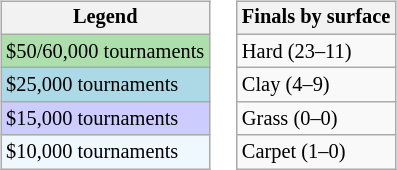<table>
<tr valign=top>
<td><br><table class=wikitable style="font-size:85%">
<tr>
<th>Legend</th>
</tr>
<tr style="background:#addfad;">
<td>$50/60,000 tournaments</td>
</tr>
<tr style="background:lightblue;">
<td>$25,000 tournaments</td>
</tr>
<tr style="background:#ccccff;">
<td>$15,000 tournaments</td>
</tr>
<tr style="background:#f0f8ff;">
<td>$10,000 tournaments</td>
</tr>
</table>
</td>
<td><br><table class=wikitable style="font-size:85%">
<tr>
<th>Finals by surface</th>
</tr>
<tr>
<td>Hard (23–11)</td>
</tr>
<tr>
<td>Clay (4–9)</td>
</tr>
<tr>
<td>Grass (0–0)</td>
</tr>
<tr>
<td>Carpet (1–0)</td>
</tr>
</table>
</td>
</tr>
</table>
